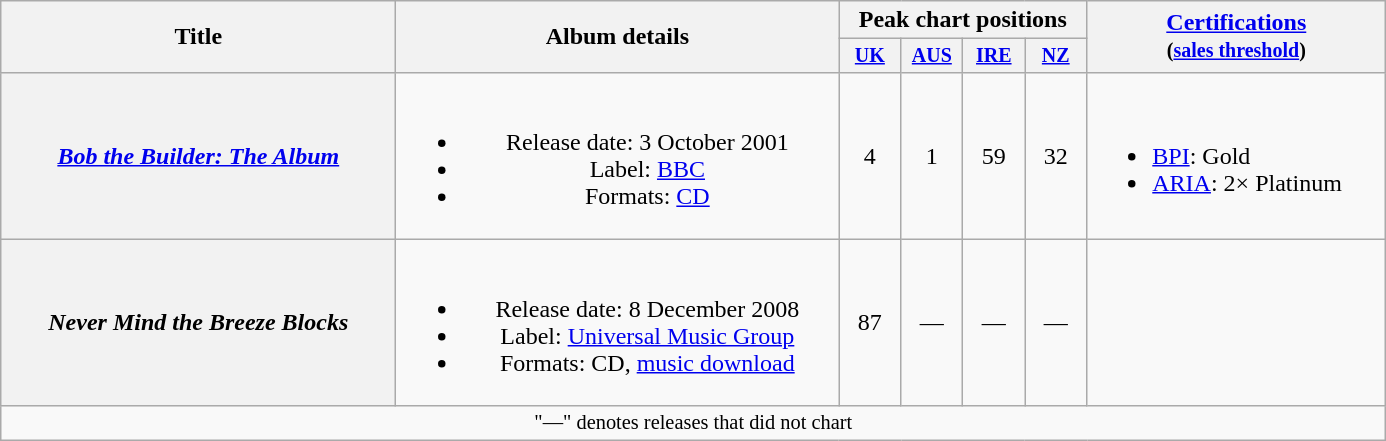<table class="wikitable plainrowheaders" style="text-align:center;">
<tr>
<th scope="col" rowspan="2" style="width:16em;">Title</th>
<th scope="col" rowspan="2" style="width:18em;">Album details</th>
<th scope="col" colspan="4">Peak chart positions</th>
<th scope="col" rowspan="2" style="width:12em;"><a href='#'>Certifications</a><br><small>(<a href='#'>sales threshold</a>)</small></th>
</tr>
<tr style="font-size:smaller;">
<th scope="col" width="35"><a href='#'>UK</a><br></th>
<th scope="col" width="35"><a href='#'>AUS</a><br></th>
<th scope="col" width="35"><a href='#'>IRE</a><br></th>
<th scope="col" width="35"><a href='#'>NZ</a><br></th>
</tr>
<tr>
<th scope="row"><em><a href='#'>Bob the Builder: The Album</a></em></th>
<td><br><ul><li>Release date: 3 October 2001</li><li>Label: <a href='#'>BBC</a></li><li>Formats: <a href='#'>CD</a></li></ul></td>
<td>4</td>
<td>1</td>
<td>59</td>
<td>32</td>
<td align="left"><br><ul><li><a href='#'>BPI</a>: Gold</li><li><a href='#'>ARIA</a>: 2× Platinum</li></ul></td>
</tr>
<tr>
<th scope="row"><em>Never Mind the Breeze Blocks</em></th>
<td><br><ul><li>Release date: 8 December 2008</li><li>Label: <a href='#'>Universal Music Group</a></li><li>Formats: CD, <a href='#'>music download</a></li></ul></td>
<td>87</td>
<td>—</td>
<td>—</td>
<td>—</td>
<td></td>
</tr>
<tr>
<td colspan="10" style="font-size:85%">"—" denotes releases that did not chart</td>
</tr>
</table>
